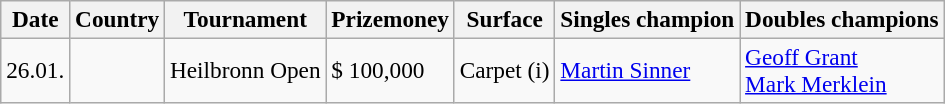<table class="sortable wikitable" style=font-size:97%>
<tr>
<th>Date</th>
<th>Country</th>
<th>Tournament</th>
<th>Prizemoney</th>
<th>Surface</th>
<th>Singles champion</th>
<th>Doubles champions</th>
</tr>
<tr>
<td>26.01.</td>
<td></td>
<td>Heilbronn Open</td>
<td>$ 100,000</td>
<td>Carpet (i)</td>
<td> <a href='#'>Martin Sinner</a></td>
<td> <a href='#'>Geoff Grant</a><br> <a href='#'>Mark Merklein</a></td>
</tr>
</table>
